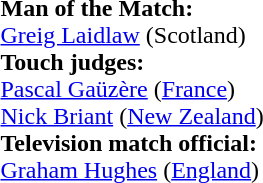<table style="width:100%">
<tr>
<td><br><strong>Man of the Match:</strong>
<br><a href='#'>Greig Laidlaw</a> (Scotland)<br><strong>Touch judges:</strong>
<br><a href='#'>Pascal Gaüzère</a> (<a href='#'>France</a>)
<br><a href='#'>Nick Briant</a> (<a href='#'>New Zealand</a>)
<br><strong>Television match official:</strong>
<br><a href='#'>Graham Hughes</a> (<a href='#'>England</a>)</td>
</tr>
</table>
